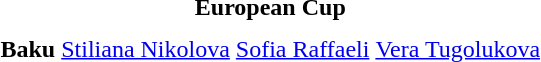<table>
<tr>
<td colspan="4" style="text-align:center;"><strong>European Cup</strong></td>
</tr>
<tr>
<th scope=row style="text-align:left">Baku</th>
<td style="height:30px;"> <a href='#'>Stiliana Nikolova</a></td>
<td style="height:30px;"> <a href='#'>Sofia Raffaeli</a></td>
<td style="height:30px;"> <a href='#'>Vera Tugolukova</a></td>
</tr>
<tr>
</tr>
</table>
